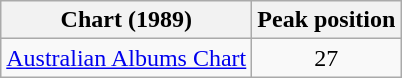<table class="wikitable">
<tr>
<th>Chart (1989)</th>
<th>Peak position</th>
</tr>
<tr>
<td><a href='#'>Australian Albums Chart</a></td>
<td style="text-align:center;">27 </td>
</tr>
</table>
